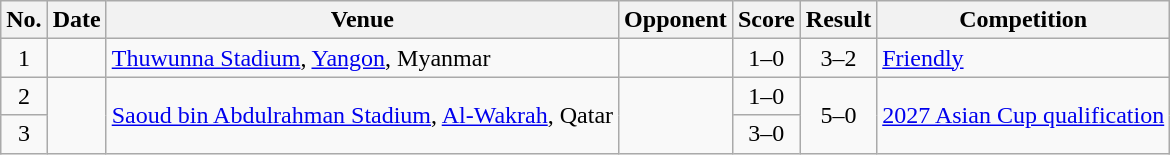<table class="wikitable sortable">
<tr>
<th scope="col">No.</th>
<th scope="col">Date</th>
<th scope="col">Venue</th>
<th scope="col">Opponent</th>
<th scope="col">Score</th>
<th scope="col">Result</th>
<th scope="col">Competition</th>
</tr>
<tr>
<td align="center">1</td>
<td></td>
<td><a href='#'>Thuwunna Stadium</a>, <a href='#'>Yangon</a>, Myanmar</td>
<td></td>
<td align="center">1–0</td>
<td align="center">3–2</td>
<td><a href='#'>Friendly</a></td>
</tr>
<tr>
<td align="center">2</td>
<td rowspan="2"></td>
<td rowspan="2"><a href='#'>Saoud bin Abdulrahman Stadium</a>, <a href='#'>Al-Wakrah</a>, Qatar</td>
<td rowspan="2"></td>
<td align="center">1–0</td>
<td rowspan="2" align="center">5–0</td>
<td rowspan="2"><a href='#'>2027 Asian Cup qualification</a></td>
</tr>
<tr>
<td align="center">3</td>
<td align="center">3–0</td>
</tr>
</table>
